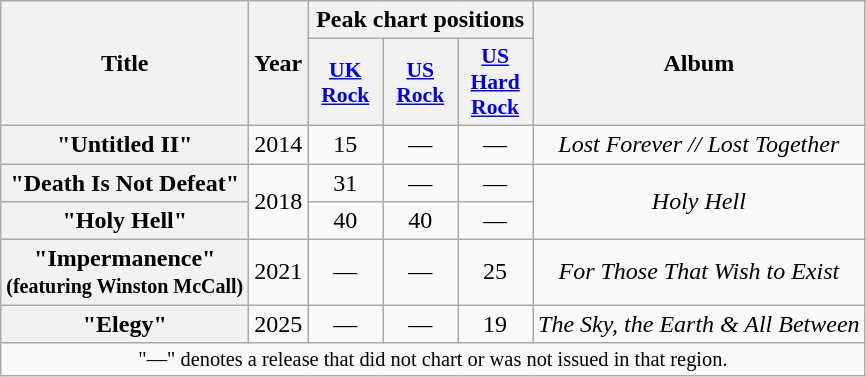<table class="wikitable plainrowheaders" style="text-align:center;">
<tr>
<th scope="col" rowspan="2">Title</th>
<th scope="col" rowspan="2">Year</th>
<th scope="col" colspan="3">Peak chart positions</th>
<th scope="col" rowspan="2">Album</th>
</tr>
<tr>
<th scope="col" style="width:3em;font-size:90%;"><a href='#'>UK<br>Rock</a> <br></th>
<th scope="col" style="width:3em;font-size:90%;"><a href='#'>US<br>Rock</a><br></th>
<th scope="col" style="width:3em;font-size:90%;"><a href='#'>US<br>Hard Rock</a><br></th>
</tr>
<tr>
<th scope="row">"Untitled II"</th>
<td rowspan="1">2014</td>
<td>15</td>
<td>—</td>
<td>—</td>
<td rowspan="1"><em>Lost Forever // Lost Together</em></td>
</tr>
<tr>
<th scope="row">"Death Is Not Defeat"</th>
<td rowspan="2">2018</td>
<td>31</td>
<td>—</td>
<td>—</td>
<td rowspan="2"><em>Holy Hell</em></td>
</tr>
<tr>
<th scope="row">"Holy Hell"</th>
<td>40</td>
<td>40</td>
<td>—</td>
</tr>
<tr>
<th scope="row">"Impermanence"<br><small>(featuring Winston McCall)</small></th>
<td>2021</td>
<td>—</td>
<td>—</td>
<td>25</td>
<td><em>For Those That Wish to Exist</em></td>
</tr>
<tr>
<th scope="row">"Elegy"</th>
<td>2025</td>
<td>—</td>
<td>—</td>
<td>19</td>
<td><em>The Sky, the Earth & All Between</em></td>
</tr>
<tr>
<td align="center" colspan="6" style="font-size: 85%">"—" denotes a release that did not chart or was not issued in that region.</td>
</tr>
</table>
